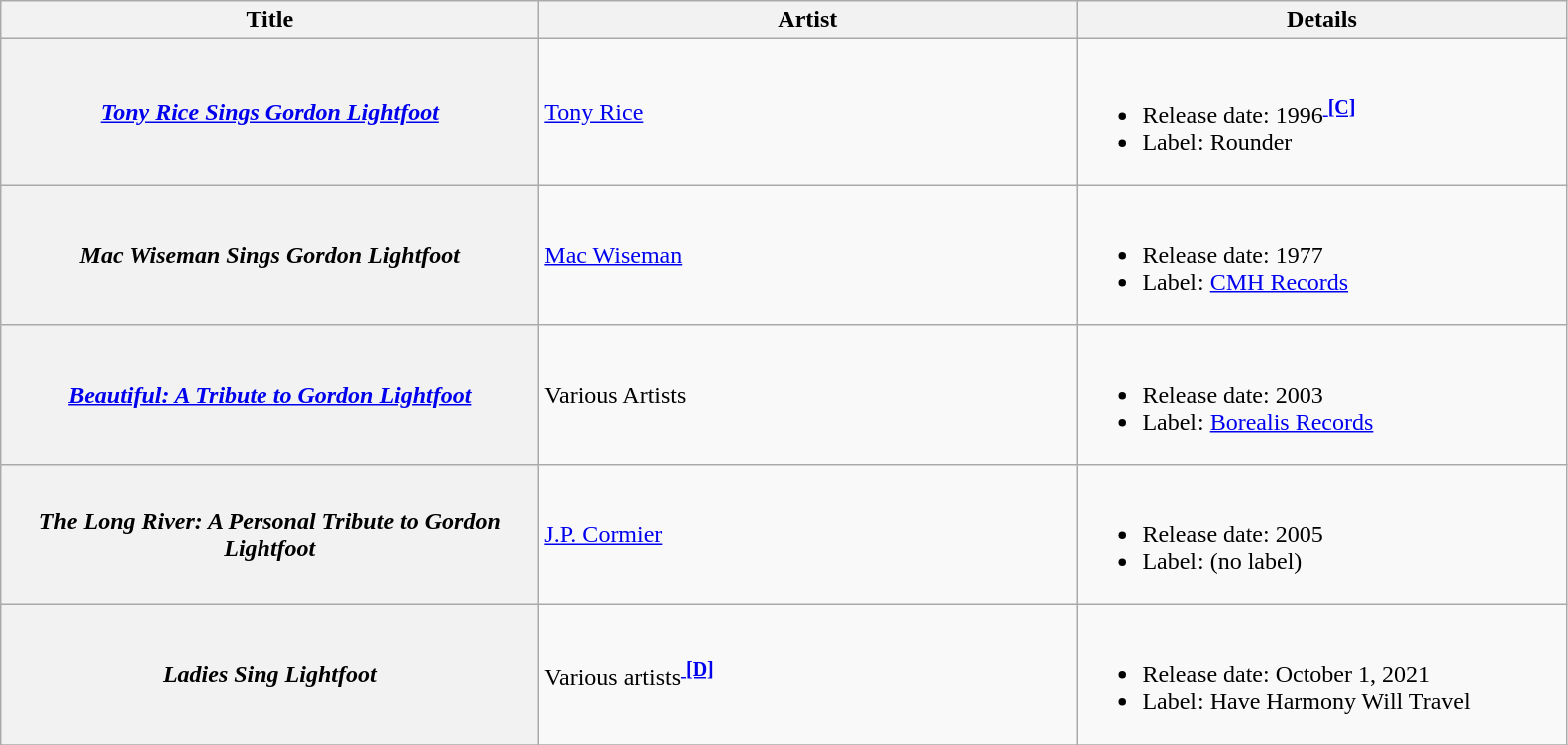<table class="wikitable plainrowheaders">
<tr>
<th style="width:22em;">Title</th>
<th style="width:22em;">Artist</th>
<th style="width:20em;">Details</th>
</tr>
<tr>
<th scope="row"><em><a href='#'>Tony Rice Sings Gordon Lightfoot</a></em></th>
<td><a href='#'>Tony Rice</a></td>
<td><br><ul><li>Release date: 1996<sup><a href='#'> <strong>[C]</strong></a></sup></li><li>Label: Rounder</li></ul></td>
</tr>
<tr>
<th scope="row"><em>Mac Wiseman Sings Gordon Lightfoot</em></th>
<td><a href='#'>Mac Wiseman</a></td>
<td><br><ul><li>Release date: 1977</li><li>Label: <a href='#'>CMH Records</a></li></ul></td>
</tr>
<tr>
<th scope="row"><em><a href='#'>Beautiful: A Tribute to Gordon Lightfoot</a></em></th>
<td>Various Artists</td>
<td><br><ul><li>Release date: 2003</li><li>Label: <a href='#'>Borealis Records</a></li></ul></td>
</tr>
<tr>
<th scope="row"><em>The Long River: A Personal Tribute to Gordon Lightfoot</em></th>
<td><a href='#'>J.P. Cormier</a></td>
<td><br><ul><li>Release date: 2005</li><li>Label: (no label)</li></ul></td>
</tr>
<tr>
<th scope="row"><em>Ladies Sing Lightfoot</em></th>
<td>Various artists<sup><a href='#'> <strong>[D]</strong></a></sup></td>
<td><br><ul><li>Release date: October 1, 2021</li><li>Label: Have Harmony Will Travel</li></ul></td>
</tr>
<tr>
</tr>
</table>
